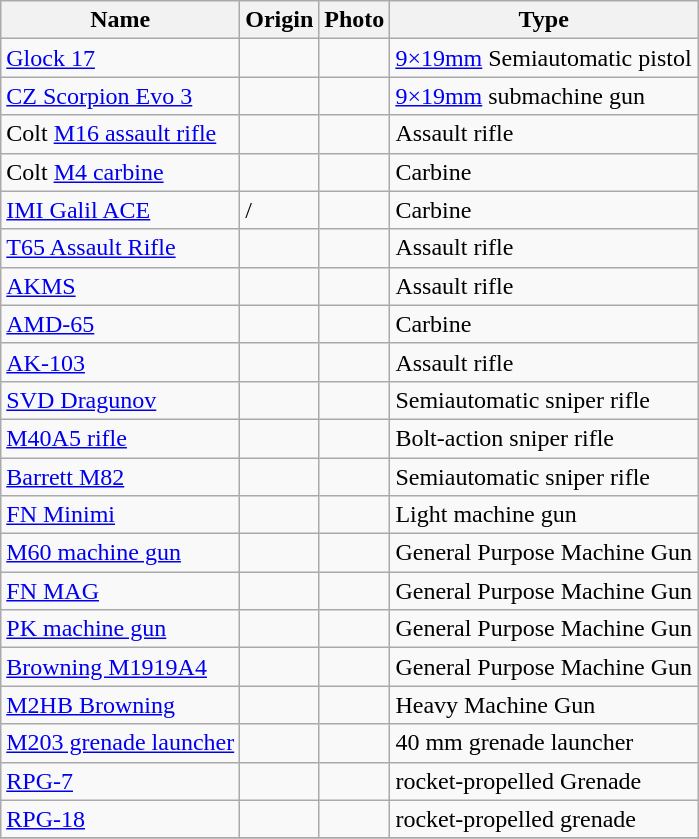<table class="wikitable">
<tr>
<th>Name</th>
<th>Origin</th>
<th>Photo</th>
<th>Type</th>
</tr>
<tr>
<td><a href='#'>Glock 17</a></td>
<td></td>
<td></td>
<td><a href='#'>9×19mm</a> Semiautomatic pistol</td>
</tr>
<tr>
<td><a href='#'>CZ Scorpion Evo 3</a></td>
<td></td>
<td></td>
<td><a href='#'>9×19mm</a> submachine gun</td>
</tr>
<tr>
<td>Colt <a href='#'>M16 assault rifle</a></td>
<td></td>
<td></td>
<td>Assault rifle</td>
</tr>
<tr>
<td>Colt <a href='#'>M4 carbine</a></td>
<td></td>
<td></td>
<td>Carbine</td>
</tr>
<tr>
<td><a href='#'>IMI Galil ACE</a></td>
<td>/</td>
<td></td>
<td>Carbine</td>
</tr>
<tr>
<td><a href='#'>T65 Assault Rifle</a></td>
<td></td>
<td></td>
<td>Assault rifle</td>
</tr>
<tr>
<td><a href='#'>AKMS</a></td>
<td></td>
<td></td>
<td>Assault rifle</td>
</tr>
<tr>
<td><a href='#'>AMD-65</a></td>
<td></td>
<td></td>
<td>Carbine</td>
</tr>
<tr>
<td><a href='#'>AK-103</a></td>
<td></td>
<td></td>
<td>Assault rifle</td>
</tr>
<tr>
<td><a href='#'>SVD Dragunov</a></td>
<td></td>
<td></td>
<td>Semiautomatic sniper rifle</td>
</tr>
<tr>
<td><a href='#'>M40A5 rifle</a></td>
<td></td>
<td></td>
<td>Bolt-action sniper rifle</td>
</tr>
<tr>
<td><a href='#'>Barrett M82</a></td>
<td></td>
<td></td>
<td>Semiautomatic sniper rifle</td>
</tr>
<tr>
<td><a href='#'>FN Minimi</a></td>
<td></td>
<td></td>
<td>Light machine gun</td>
</tr>
<tr>
<td><a href='#'>M60 machine gun</a></td>
<td></td>
<td></td>
<td>General Purpose Machine Gun</td>
</tr>
<tr>
<td><a href='#'>FN MAG</a></td>
<td></td>
<td></td>
<td>General Purpose Machine Gun</td>
</tr>
<tr>
<td><a href='#'>PK machine gun</a></td>
<td></td>
<td></td>
<td>General Purpose Machine Gun</td>
</tr>
<tr>
<td><a href='#'>Browning M1919A4</a></td>
<td></td>
<td></td>
<td>General Purpose Machine Gun</td>
</tr>
<tr>
<td><a href='#'>M2HB Browning</a></td>
<td></td>
<td></td>
<td>Heavy Machine Gun</td>
</tr>
<tr>
<td><a href='#'>M203 grenade launcher</a></td>
<td></td>
<td></td>
<td>40 mm grenade launcher</td>
</tr>
<tr>
<td><a href='#'>RPG-7</a></td>
<td></td>
<td></td>
<td>rocket-propelled Grenade</td>
</tr>
<tr>
<td><a href='#'>RPG-18</a></td>
<td></td>
<td></td>
<td>rocket-propelled grenade</td>
</tr>
<tr>
</tr>
</table>
